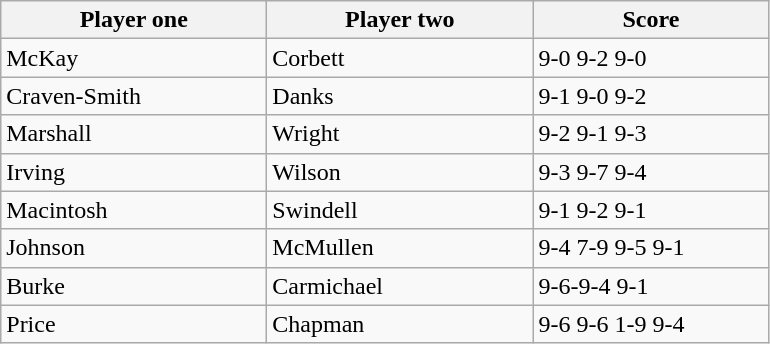<table class="wikitable">
<tr>
<th width=170>Player one</th>
<th width=170>Player two</th>
<th width=150>Score</th>
</tr>
<tr>
<td> McKay</td>
<td> Corbett</td>
<td>9-0 9-2 9-0</td>
</tr>
<tr>
<td> Craven-Smith</td>
<td> Danks</td>
<td>9-1 9-0 9-2</td>
</tr>
<tr>
<td> Marshall</td>
<td> Wright</td>
<td>9-2 9-1 9-3</td>
</tr>
<tr>
<td> Irving</td>
<td> Wilson</td>
<td>9-3 9-7 9-4</td>
</tr>
<tr>
<td> Macintosh</td>
<td> Swindell</td>
<td>9-1 9-2 9-1</td>
</tr>
<tr>
<td> Johnson</td>
<td> McMullen</td>
<td>9-4 7-9 9-5 9-1</td>
</tr>
<tr>
<td> Burke</td>
<td> Carmichael</td>
<td>9-6-9-4 9-1</td>
</tr>
<tr>
<td> Price</td>
<td> Chapman</td>
<td>9-6 9-6 1-9 9-4</td>
</tr>
</table>
